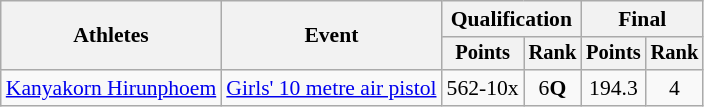<table class="wikitable" style="font-size:90%;">
<tr>
<th rowspan=2>Athletes</th>
<th rowspan=2>Event</th>
<th colspan=2>Qualification</th>
<th colspan=2>Final</th>
</tr>
<tr style="font-size:95%">
<th>Points</th>
<th>Rank</th>
<th>Points</th>
<th>Rank</th>
</tr>
<tr align=center>
<td align=left><a href='#'>Kanyakorn Hirunphoem</a></td>
<td><a href='#'>Girls' 10 metre air pistol</a></td>
<td>562-10x</td>
<td>6<strong>Q</strong></td>
<td>194.3</td>
<td>4</td>
</tr>
</table>
